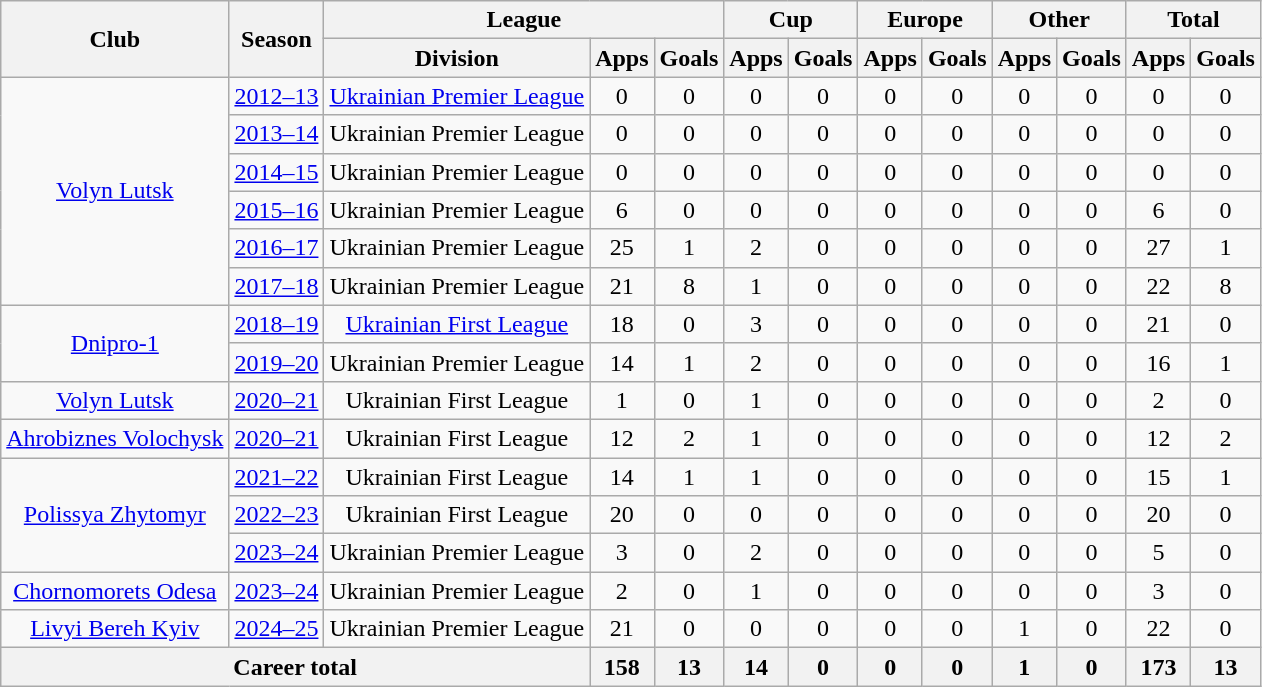<table class="wikitable" style="text-align:center">
<tr>
<th rowspan="2">Club</th>
<th rowspan="2">Season</th>
<th colspan="3">League</th>
<th colspan="2">Cup</th>
<th colspan="2">Europe</th>
<th colspan="2">Other</th>
<th colspan="2">Total</th>
</tr>
<tr>
<th>Division</th>
<th>Apps</th>
<th>Goals</th>
<th>Apps</th>
<th>Goals</th>
<th>Apps</th>
<th>Goals</th>
<th>Apps</th>
<th>Goals</th>
<th>Apps</th>
<th>Goals</th>
</tr>
<tr>
<td rowspan="6"><a href='#'>Volyn Lutsk</a></td>
<td><a href='#'>2012–13</a></td>
<td><a href='#'>Ukrainian Premier League</a></td>
<td>0</td>
<td>0</td>
<td>0</td>
<td>0</td>
<td>0</td>
<td>0</td>
<td>0</td>
<td>0</td>
<td>0</td>
<td>0</td>
</tr>
<tr>
<td><a href='#'>2013–14</a></td>
<td>Ukrainian Premier League</td>
<td>0</td>
<td>0</td>
<td>0</td>
<td>0</td>
<td>0</td>
<td>0</td>
<td>0</td>
<td>0</td>
<td>0</td>
<td>0</td>
</tr>
<tr>
<td><a href='#'>2014–15</a></td>
<td>Ukrainian Premier League</td>
<td>0</td>
<td>0</td>
<td>0</td>
<td>0</td>
<td>0</td>
<td>0</td>
<td>0</td>
<td>0</td>
<td>0</td>
<td>0</td>
</tr>
<tr>
<td><a href='#'>2015–16</a></td>
<td>Ukrainian Premier League</td>
<td>6</td>
<td>0</td>
<td>0</td>
<td>0</td>
<td>0</td>
<td>0</td>
<td>0</td>
<td>0</td>
<td>6</td>
<td>0</td>
</tr>
<tr>
<td><a href='#'>2016–17</a></td>
<td>Ukrainian Premier League</td>
<td>25</td>
<td>1</td>
<td>2</td>
<td>0</td>
<td>0</td>
<td>0</td>
<td>0</td>
<td>0</td>
<td>27</td>
<td>1</td>
</tr>
<tr>
<td><a href='#'>2017–18</a></td>
<td>Ukrainian Premier League</td>
<td>21</td>
<td>8</td>
<td>1</td>
<td>0</td>
<td>0</td>
<td>0</td>
<td>0</td>
<td>0</td>
<td>22</td>
<td>8</td>
</tr>
<tr>
<td rowspan="2"><a href='#'>Dnipro-1</a></td>
<td><a href='#'>2018–19</a></td>
<td><a href='#'>Ukrainian First League</a></td>
<td>18</td>
<td>0</td>
<td>3</td>
<td>0</td>
<td>0</td>
<td>0</td>
<td>0</td>
<td>0</td>
<td>21</td>
<td>0</td>
</tr>
<tr>
<td><a href='#'>2019–20</a></td>
<td>Ukrainian Premier League</td>
<td>14</td>
<td>1</td>
<td>2</td>
<td>0</td>
<td>0</td>
<td>0</td>
<td>0</td>
<td>0</td>
<td>16</td>
<td>1</td>
</tr>
<tr>
<td rowspan="1"><a href='#'>Volyn Lutsk</a></td>
<td><a href='#'>2020–21</a></td>
<td>Ukrainian First League</td>
<td>1</td>
<td>0</td>
<td>1</td>
<td>0</td>
<td>0</td>
<td>0</td>
<td>0</td>
<td>0</td>
<td>2</td>
<td>0</td>
</tr>
<tr>
<td rowspan="1"><a href='#'>Ahrobiznes Volochysk</a></td>
<td><a href='#'>2020–21</a></td>
<td>Ukrainian First League</td>
<td>12</td>
<td>2</td>
<td>1</td>
<td>0</td>
<td>0</td>
<td>0</td>
<td>0</td>
<td>0</td>
<td>12</td>
<td>2</td>
</tr>
<tr>
<td rowspan="3"><a href='#'>Polissya Zhytomyr</a></td>
<td><a href='#'>2021–22</a></td>
<td>Ukrainian First League</td>
<td>14</td>
<td>1</td>
<td>1</td>
<td>0</td>
<td>0</td>
<td>0</td>
<td>0</td>
<td>0</td>
<td>15</td>
<td>1</td>
</tr>
<tr>
<td><a href='#'>2022–23</a></td>
<td>Ukrainian First League</td>
<td>20</td>
<td>0</td>
<td>0</td>
<td>0</td>
<td>0</td>
<td>0</td>
<td>0</td>
<td>0</td>
<td>20</td>
<td>0</td>
</tr>
<tr>
<td><a href='#'>2023–24</a></td>
<td>Ukrainian Premier League</td>
<td>3</td>
<td>0</td>
<td>2</td>
<td>0</td>
<td>0</td>
<td>0</td>
<td>0</td>
<td>0</td>
<td>5</td>
<td>0</td>
</tr>
<tr>
<td rowspan="1"><a href='#'>Chornomorets Odesa</a></td>
<td><a href='#'>2023–24</a></td>
<td>Ukrainian Premier League</td>
<td>2</td>
<td>0</td>
<td>1</td>
<td>0</td>
<td>0</td>
<td>0</td>
<td>0</td>
<td>0</td>
<td>3</td>
<td>0</td>
</tr>
<tr>
<td rowspan="1"><a href='#'>Livyi Bereh Kyiv</a></td>
<td><a href='#'>2024–25</a></td>
<td>Ukrainian Premier League</td>
<td>21</td>
<td>0</td>
<td>0</td>
<td>0</td>
<td>0</td>
<td>0</td>
<td>1</td>
<td>0</td>
<td>22</td>
<td>0</td>
</tr>
<tr>
<th colspan="3">Career total</th>
<th>158</th>
<th>13</th>
<th>14</th>
<th>0</th>
<th>0</th>
<th>0</th>
<th>1</th>
<th>0</th>
<th>173</th>
<th>13</th>
</tr>
</table>
